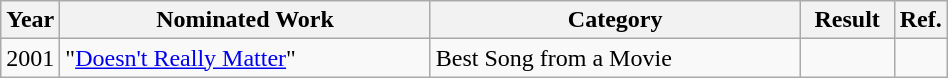<table class="wikitable" width="50%">
<tr>
<th width="5%">Year</th>
<th width="40%">Nominated Work</th>
<th width="40%">Category</th>
<th width="10%">Result</th>
<th width="5%">Ref.</th>
</tr>
<tr>
<td>2001</td>
<td>"<a href='#'>Doesn't Really Matter</a>"</td>
<td>Best Song from a Movie</td>
<td></td>
<td></td>
</tr>
</table>
